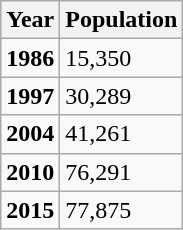<table class="wikitable">
<tr>
<th>Year</th>
<th>Population</th>
</tr>
<tr>
<td><strong>1986</strong></td>
<td>15,350</td>
</tr>
<tr>
<td><strong>1997</strong></td>
<td>30,289</td>
</tr>
<tr>
<td><strong>2004</strong></td>
<td>41,261</td>
</tr>
<tr>
<td><strong>2010</strong></td>
<td>76,291</td>
</tr>
<tr>
<td><strong>2015</strong></td>
<td>77,875</td>
</tr>
</table>
